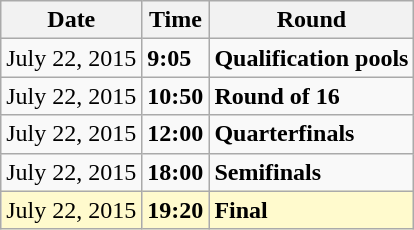<table class="wikitable">
<tr>
<th>Date</th>
<th>Time</th>
<th>Round</th>
</tr>
<tr>
<td>July 22, 2015</td>
<td><strong>9:05</strong></td>
<td><strong>Qualification pools</strong></td>
</tr>
<tr>
<td>July 22, 2015</td>
<td><strong>10:50</strong></td>
<td><strong>Round of 16</strong></td>
</tr>
<tr>
<td>July 22, 2015</td>
<td><strong>12:00</strong></td>
<td><strong>Quarterfinals</strong></td>
</tr>
<tr>
<td>July 22, 2015</td>
<td><strong>18:00</strong></td>
<td><strong>Semifinals</strong></td>
</tr>
<tr style=background:lemonchiffon>
<td>July 22, 2015</td>
<td><strong>19:20</strong></td>
<td><strong>Final</strong></td>
</tr>
</table>
